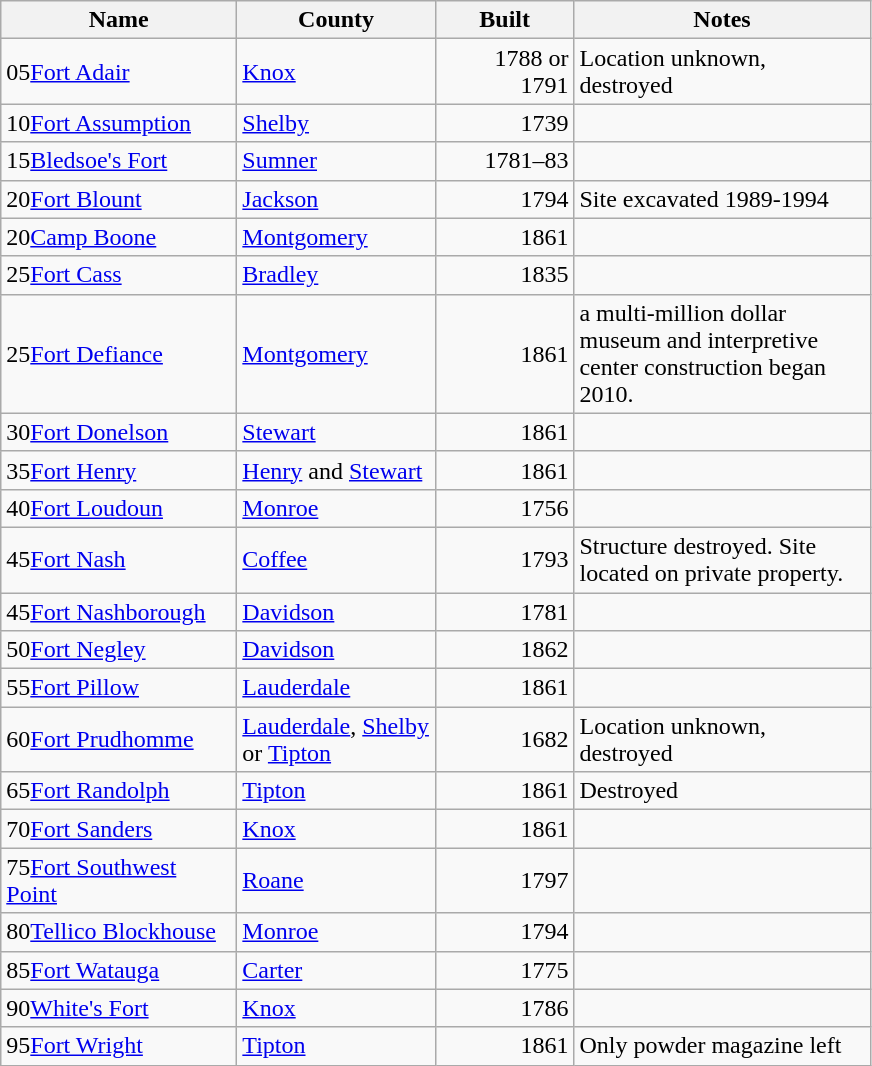<table class="wikitable sortable">
<tr>
<th width=150px>Name</th>
<th width=125px>County</th>
<th width= 85px>Built</th>
<th width=190px class="unsortable">Notes</th>
</tr>
<tr>
<td><span>05</span><a href='#'>Fort Adair</a></td>
<td><a href='#'>Knox</a></td>
<td align="right">1788 or 1791</td>
<td>Location unknown, destroyed</td>
</tr>
<tr>
<td><span>10</span><a href='#'>Fort Assumption</a></td>
<td><a href='#'>Shelby</a></td>
<td align="right">1739</td>
<td></td>
</tr>
<tr>
<td><span>15</span><a href='#'>Bledsoe's Fort</a></td>
<td><a href='#'>Sumner</a></td>
<td align="right">1781–83</td>
<td></td>
</tr>
<tr>
<td><span>20</span><a href='#'>Fort Blount</a></td>
<td><a href='#'>Jackson</a></td>
<td align="right">1794</td>
<td>Site excavated 1989-1994</td>
</tr>
<tr>
<td><span>20</span><a href='#'>Camp Boone</a></td>
<td><a href='#'>Montgomery</a></td>
<td align="right">1861</td>
<td></td>
</tr>
<tr>
<td><span>25</span><a href='#'>Fort Cass</a></td>
<td><a href='#'>Bradley</a></td>
<td align="right">1835</td>
<td></td>
</tr>
<tr>
<td><span>25</span><a href='#'>Fort Defiance</a></td>
<td><a href='#'>Montgomery</a></td>
<td align="right">1861</td>
<td>a multi-million dollar museum and interpretive center construction began 2010.</td>
</tr>
<tr>
<td><span>30</span><a href='#'>Fort Donelson</a></td>
<td><a href='#'>Stewart</a></td>
<td align="right">1861</td>
<td></td>
</tr>
<tr>
<td><span>35</span><a href='#'>Fort Henry</a></td>
<td><a href='#'>Henry</a> and <a href='#'>Stewart</a></td>
<td align="right">1861</td>
<td></td>
</tr>
<tr>
<td><span>40</span><a href='#'>Fort Loudoun</a></td>
<td><a href='#'>Monroe</a></td>
<td align="right">1756</td>
<td></td>
</tr>
<tr>
<td><span>45</span><a href='#'>Fort Nash</a></td>
<td><a href='#'>Coffee</a></td>
<td align="right">1793</td>
<td>Structure destroyed. Site located on private property.</td>
</tr>
<tr>
<td><span>45</span><a href='#'>Fort Nashborough</a></td>
<td><a href='#'>Davidson</a></td>
<td align="right">1781</td>
<td></td>
</tr>
<tr>
<td><span>50</span><a href='#'>Fort Negley</a></td>
<td><a href='#'>Davidson</a></td>
<td align="right">1862</td>
<td></td>
</tr>
<tr>
<td><span>55</span><a href='#'>Fort Pillow</a></td>
<td><a href='#'>Lauderdale</a></td>
<td align="right">1861</td>
<td></td>
</tr>
<tr>
<td><span>60</span><a href='#'>Fort Prudhomme</a></td>
<td><a href='#'>Lauderdale</a>, <a href='#'>Shelby</a> or <a href='#'>Tipton</a></td>
<td align="right">1682</td>
<td>Location unknown, destroyed</td>
</tr>
<tr>
<td><span>65</span><a href='#'>Fort Randolph</a></td>
<td><a href='#'>Tipton</a></td>
<td align="right">1861</td>
<td>Destroyed</td>
</tr>
<tr>
<td><span>70</span><a href='#'>Fort Sanders</a></td>
<td><a href='#'>Knox</a></td>
<td align="right">1861</td>
<td></td>
</tr>
<tr>
<td><span>75</span><a href='#'>Fort Southwest Point</a></td>
<td><a href='#'>Roane</a></td>
<td align="right">1797</td>
<td></td>
</tr>
<tr>
<td><span>80</span><a href='#'>Tellico Blockhouse</a></td>
<td><a href='#'>Monroe</a></td>
<td align="right">1794</td>
<td></td>
</tr>
<tr>
<td><span>85</span><a href='#'>Fort Watauga</a></td>
<td><a href='#'>Carter</a></td>
<td align="right">1775</td>
<td></td>
</tr>
<tr>
<td><span>90</span><a href='#'>White's Fort</a></td>
<td><a href='#'>Knox</a></td>
<td align="right">1786</td>
<td></td>
</tr>
<tr>
<td><span>95</span><a href='#'>Fort Wright</a></td>
<td><a href='#'>Tipton</a></td>
<td align="right">1861</td>
<td>Only powder magazine left</td>
</tr>
</table>
